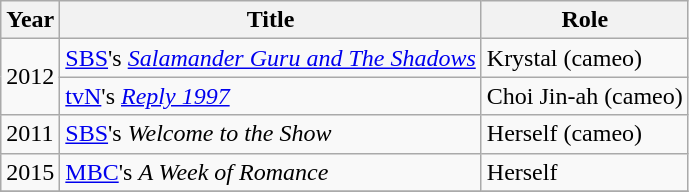<table class="wikitable">
<tr>
<th>Year</th>
<th>Title</th>
<th>Role</th>
</tr>
<tr>
<td rowspan=2>2012</td>
<td><a href='#'>SBS</a>'s <em><a href='#'>Salamander Guru and The Shadows</a></em></td>
<td>Krystal (cameo)</td>
</tr>
<tr>
<td><a href='#'>tvN</a>'s <em><a href='#'>Reply 1997</a></em></td>
<td>Choi Jin-ah (cameo)</td>
</tr>
<tr>
<td>2011</td>
<td><a href='#'>SBS</a>'s <em>Welcome to the Show</em></td>
<td>Herself (cameo)</td>
</tr>
<tr>
<td>2015</td>
<td><a href='#'>MBC</a>'s <em>A Week of Romance</em></td>
<td>Herself</td>
</tr>
<tr>
</tr>
</table>
